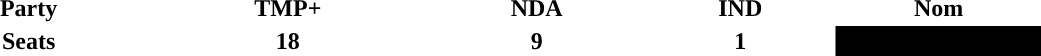<table style="width:60%; text-align:center;">
<tr>
<th><strong>Party</strong></th>
<td><strong>TMP+</strong></td>
<td><strong>NDA</strong></td>
<td><strong>IND</strong></td>
<td><strong>Nom</strong></td>
</tr>
<tr>
<th><strong>Seats</strong></th>
<td><strong>18</strong></td>
<td><strong>9</strong></td>
<td><strong>1</strong></td>
<td bgcolor="#000000" color:white; style="6.67%;"><strong>2</strong></td>
</tr>
</table>
